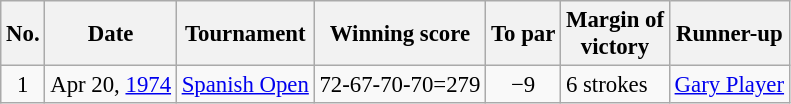<table class="wikitable" style="font-size:95%;">
<tr>
<th>No.</th>
<th>Date</th>
<th>Tournament</th>
<th>Winning score</th>
<th>To par</th>
<th>Margin of<br>victory</th>
<th>Runner-up</th>
</tr>
<tr>
<td align=center>1</td>
<td align=right>Apr 20, <a href='#'>1974</a></td>
<td><a href='#'>Spanish Open</a></td>
<td align=right>72-67-70-70=279</td>
<td align=center>−9</td>
<td>6 strokes</td>
<td> <a href='#'>Gary Player</a></td>
</tr>
</table>
